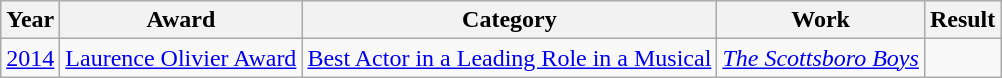<table class="wikitable">
<tr>
<th>Year</th>
<th>Award</th>
<th>Category</th>
<th>Work</th>
<th>Result</th>
</tr>
<tr>
<td><a href='#'>2014</a></td>
<td><a href='#'>Laurence Olivier Award</a></td>
<td><a href='#'>Best Actor in a Leading Role in a Musical</a></td>
<td><em><a href='#'>The Scottsboro Boys</a></em></td>
<td></td>
</tr>
</table>
